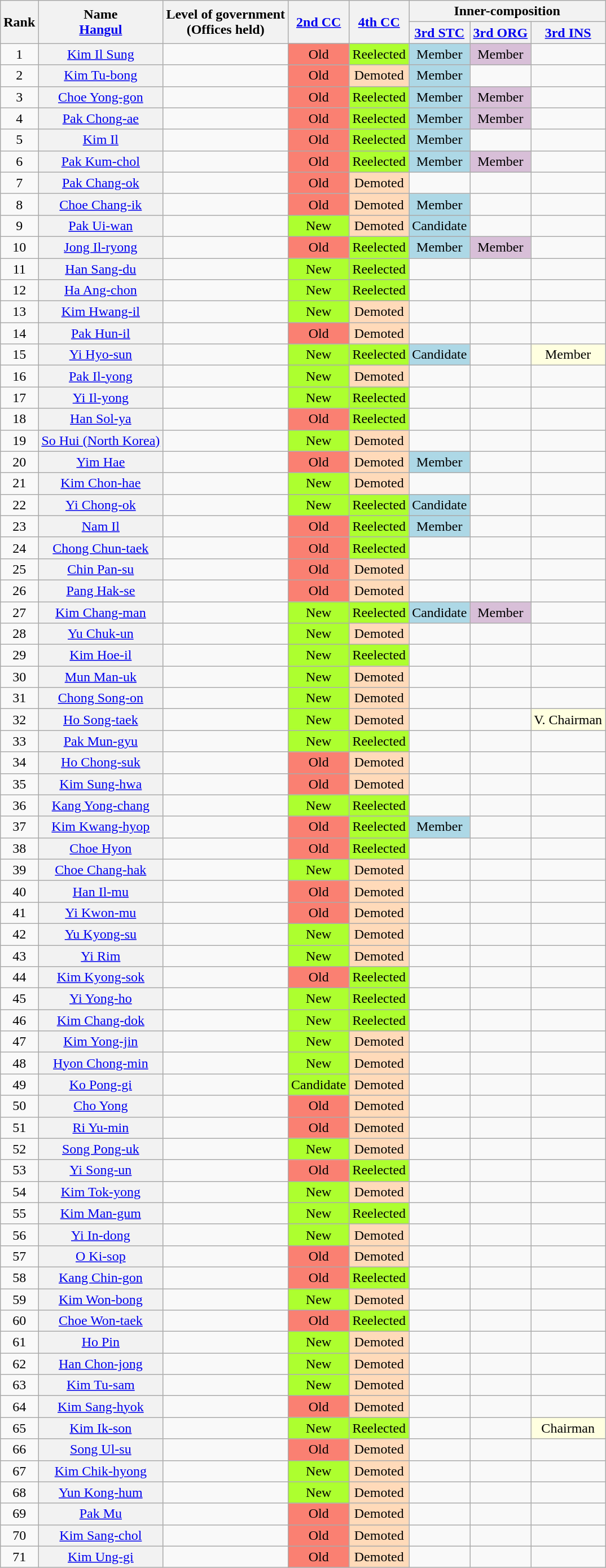<table class="wikitable sortable">
<tr>
<th rowspan="2">Rank</th>
<th rowspan="2">Name<br><a href='#'>Hangul</a></th>
<th rowspan="2">Level of government<br>(Offices held)</th>
<th rowspan="2"><a href='#'>2nd CC</a></th>
<th rowspan="2"><a href='#'>4th CC</a></th>
<th colspan="3">Inner-composition</th>
</tr>
<tr>
<th><a href='#'>3rd STC</a></th>
<th><a href='#'>3rd ORG</a></th>
<th><a href='#'>3rd INS</a></th>
</tr>
<tr>
<td align="center">1</td>
<th align="center" scope="row" style="font-weight:normal;"><a href='#'>Kim Il Sung</a></th>
<td></td>
<td style="background: Salmon" align="center">Old</td>
<td align="center" style="background: GreenYellow">Reelected</td>
<td data-sort-value="1" align="center" style="background: LightBlue">Member</td>
<td data-sort-value="1" align="center" style="background: thistle">Member</td>
<td data-sort-value="100"></td>
</tr>
<tr>
<td align="center">2</td>
<th align="center" scope="row" style="font-weight:normal;"><a href='#'>Kim Tu-bong</a></th>
<td></td>
<td style="background: Salmon" align="center">Old</td>
<td style="background: PeachPuff" align="center">Demoted</td>
<td data-sort-value="1.5" align="center" style="background: LightBlue">Member</td>
<td data-sort-value="100"></td>
<td data-sort-value="100"></td>
</tr>
<tr>
<td align="center">3</td>
<th align="center" scope="row" style="font-weight:normal;"><a href='#'>Choe Yong-gon</a></th>
<td></td>
<td style="background: Salmon" align="center">Old</td>
<td align="center" style="background: GreenYellow">Reelected</td>
<td data-sort-value="2" align="center" style="background: LightBlue">Member</td>
<td data-sort-value="2" align="center" style="background: thistle">Member</td>
<td data-sort-value="100"></td>
</tr>
<tr>
<td align="center">4</td>
<th align="center" scope="row" style="font-weight:normal;"><a href='#'>Pak Chong-ae</a></th>
<td></td>
<td style="background: Salmon" align="center">Old</td>
<td align="center" style="background: GreenYellow">Reelected</td>
<td data-sort-value="3" align="center" style="background: LightBlue">Member</td>
<td data-sort-value="3" align="center" style="background: thistle">Member</td>
<td data-sort-value="100"></td>
</tr>
<tr>
<td align="center">5</td>
<th align="center" scope="row" style="font-weight:normal;"><a href='#'>Kim Il</a></th>
<td></td>
<td style="background: Salmon" align="center">Old</td>
<td align="center" style="background: GreenYellow">Reelected</td>
<td data-sort-value="3.5" align="center" style="background: LightBlue">Member</td>
<td data-sort-value="100"></td>
<td data-sort-value="100"></td>
</tr>
<tr>
<td align="center">6</td>
<th align="center" scope="row" style="font-weight:normal;"><a href='#'>Pak Kum-chol</a></th>
<td></td>
<td style="background: Salmon" align="center">Old</td>
<td align="center" style="background: GreenYellow">Reelected</td>
<td data-sort-value="4" align="center" style="background: LightBlue">Member</td>
<td data-sort-value="4" align="center" style="background: thistle">Member</td>
<td data-sort-value="100"></td>
</tr>
<tr>
<td align="center">7</td>
<th align="center" scope="row" style="font-weight:normal;"><a href='#'>Pak Chang-ok</a></th>
<td></td>
<td style="background: Salmon" align="center">Old</td>
<td style="background: PeachPuff" align="center">Demoted</td>
<td data-sort-value="100"></td>
<td data-sort-value="100"></td>
<td data-sort-value="100"></td>
</tr>
<tr>
<td align="center">8</td>
<th align="center" scope="row" style="font-weight:normal;"><a href='#'>Choe Chang-ik</a></th>
<td></td>
<td style="background: Salmon" align="center">Old</td>
<td style="background: PeachPuff" align="center">Demoted</td>
<td data-sort-value="8" align="center" style="background: LightBlue">Member</td>
<td data-sort-value="100"></td>
<td data-sort-value="100"></td>
</tr>
<tr>
<td align="center">9</td>
<th align="center" scope="row" style="font-weight:normal;"><a href='#'>Pak Ui-wan</a></th>
<td></td>
<td align="center" style="background: GreenYellow">New</td>
<td style="background: PeachPuff" align="center">Demoted</td>
<td data-sort-value="15" align="center" style="background: LightBlue">Candidate</td>
<td data-sort-value="100"></td>
<td data-sort-value="100"></td>
</tr>
<tr>
<td align="center">10</td>
<th align="center" scope="row" style="font-weight:normal;"><a href='#'>Jong Il-ryong</a></th>
<td></td>
<td style="background: Salmon" align="center">Old</td>
<td align="center" style="background: GreenYellow">Reelected</td>
<td data-sort-value="9" align="center" style="background: LightBlue">Member</td>
<td data-sort-value="5" align="center" style="background: thistle">Member</td>
<td data-sort-value="100"></td>
</tr>
<tr>
<td align="center">11</td>
<th align="center" scope="row" style="font-weight:normal;"><a href='#'>Han Sang-du</a></th>
<td></td>
<td align="center" style="background: GreenYellow">New</td>
<td align="center" style="background: GreenYellow">Reelected</td>
<td data-sort-value="100"></td>
<td data-sort-value="100"></td>
<td data-sort-value="100"></td>
</tr>
<tr>
<td align="center">12</td>
<th align="center" scope="row" style="font-weight:normal;"><a href='#'>Ha Ang-chon</a></th>
<td></td>
<td align="center" style="background: GreenYellow">New</td>
<td align="center" style="background: GreenYellow">Reelected</td>
<td data-sort-value="100"></td>
<td data-sort-value="100"></td>
<td data-sort-value="100"></td>
</tr>
<tr>
<td align="center">13</td>
<th align="center" scope="row" style="font-weight:normal;"><a href='#'>Kim Hwang-il</a></th>
<td></td>
<td align="center" style="background: GreenYellow">New</td>
<td style="background: PeachPuff" align="center">Demoted</td>
<td data-sort-value="100"></td>
<td data-sort-value="100"></td>
<td data-sort-value="100"></td>
</tr>
<tr>
<td align="center">14</td>
<th align="center" scope="row" style="font-weight:normal;"><a href='#'>Pak Hun-il</a></th>
<td></td>
<td style="background: Salmon" align="center">Old</td>
<td style="background: PeachPuff" align="center">Demoted</td>
<td data-sort-value="100"></td>
<td data-sort-value="100"></td>
<td data-sort-value="100"></td>
</tr>
<tr>
<td align="center">15</td>
<th align="center" scope="row" style="font-weight:normal;"><a href='#'>Yi Hyo-sun</a></th>
<td></td>
<td align="center" style="background: GreenYellow">New</td>
<td align="center" style="background: GreenYellow">Reelected</td>
<td data-sort-value="14" align="center" style="background: LightBlue">Candidate</td>
<td data-sort-value="100"></td>
<td data-sort-value="4" align="center" style="background: LightYellow">Member</td>
</tr>
<tr>
<td align="center">16</td>
<th align="center" scope="row" style="font-weight:normal;"><a href='#'>Pak Il-yong</a></th>
<td></td>
<td align="center" style="background: GreenYellow">New</td>
<td style="background: PeachPuff" align="center">Demoted</td>
<td data-sort-value="100"></td>
<td data-sort-value="100"></td>
<td data-sort-value="100"></td>
</tr>
<tr>
<td align="center">17</td>
<th align="center" scope="row" style="font-weight:normal;"><a href='#'>Yi Il-yong</a></th>
<td></td>
<td align="center" style="background: GreenYellow">New</td>
<td align="center" style="background: GreenYellow">Reelected</td>
<td data-sort-value="100"></td>
<td data-sort-value="100"></td>
<td data-sort-value="100"></td>
</tr>
<tr>
<td align="center">18</td>
<th align="center" scope="row" style="font-weight:normal;"><a href='#'>Han Sol-ya</a></th>
<td></td>
<td style="background: Salmon" align="center">Old</td>
<td align="center" style="background: GreenYellow">Reelected</td>
<td data-sort-value="100"></td>
<td data-sort-value="100"></td>
<td data-sort-value="100"></td>
</tr>
<tr>
<td align="center">19</td>
<th align="center" scope="row" style="font-weight:normal;"><a href='#'>So Hui (North Korea)</a></th>
<td></td>
<td align="center" style="background: GreenYellow">New</td>
<td style="background: PeachPuff" align="center">Demoted</td>
<td data-sort-value="100"></td>
<td data-sort-value="100"></td>
<td data-sort-value="100"></td>
</tr>
<tr>
<td align="center">20</td>
<th align="center" scope="row" style="font-weight:normal;"><a href='#'>Yim Hae</a></th>
<td></td>
<td style="background: Salmon" align="center">Old</td>
<td style="background: PeachPuff" align="center">Demoted</td>
<td data-sort-value="7" align="center" style="background: LightBlue">Member</td>
<td data-sort-value="100"></td>
<td data-sort-value="100"></td>
</tr>
<tr>
<td align="center">21</td>
<th align="center" scope="row" style="font-weight:normal;"><a href='#'>Kim Chon-hae</a></th>
<td></td>
<td align="center" style="background: GreenYellow">New</td>
<td style="background: PeachPuff" align="center">Demoted</td>
<td data-sort-value="100"></td>
<td data-sort-value="100"></td>
<td data-sort-value="100"></td>
</tr>
<tr>
<td align="center">22</td>
<th align="center" scope="row" style="font-weight:normal;"><a href='#'>Yi Chong-ok</a></th>
<td></td>
<td align="center" style="background: GreenYellow">New</td>
<td align="center" style="background: GreenYellow">Reelected</td>
<td data-sort-value="13" align="center" style="background: LightBlue">Candidate</td>
<td data-sort-value="100"></td>
<td data-sort-value="100"></td>
</tr>
<tr>
<td align="center">23</td>
<th align="center" scope="row" style="font-weight:normal;"><a href='#'>Nam Il</a></th>
<td></td>
<td style="background: Salmon" align="center">Old</td>
<td align="center" style="background: GreenYellow">Reelected</td>
<td data-sort-value="11" align="center" style="background: LightBlue">Member</td>
<td data-sort-value="100"></td>
<td data-sort-value="100"></td>
</tr>
<tr>
<td align="center">24</td>
<th align="center" scope="row" style="font-weight:normal;"><a href='#'>Chong Chun-taek</a></th>
<td></td>
<td style="background: Salmon" align="center">Old</td>
<td align="center" style="background: GreenYellow">Reelected</td>
<td data-sort-value="100"></td>
<td data-sort-value="100"></td>
<td data-sort-value="100"></td>
</tr>
<tr>
<td align="center">25</td>
<th align="center" scope="row" style="font-weight:normal;"><a href='#'>Chin Pan-su</a></th>
<td></td>
<td style="background: Salmon" align="center">Old</td>
<td style="background: PeachPuff" align="center">Demoted</td>
<td data-sort-value="100"></td>
<td data-sort-value="100"></td>
<td data-sort-value="100"></td>
</tr>
<tr>
<td align="center">26</td>
<th align="center" scope="row" style="font-weight:normal;"><a href='#'>Pang Hak-se</a></th>
<td></td>
<td style="background: Salmon" align="center">Old</td>
<td style="background: PeachPuff" align="center">Demoted</td>
<td data-sort-value="100"></td>
<td data-sort-value="100"></td>
<td data-sort-value="100"></td>
</tr>
<tr>
<td align="center">27</td>
<th align="center" scope="row" style="font-weight:normal;"><a href='#'>Kim Chang-man</a></th>
<td></td>
<td align="center" style="background: GreenYellow">New</td>
<td align="center" style="background: GreenYellow">Reelected</td>
<td data-sort-value="12" align="center" style="background: LightBlue">Candidate</td>
<td data-sort-value="6" align="center" style="background: thistle">Member</td>
<td data-sort-value="100"></td>
</tr>
<tr>
<td align="center">28</td>
<th align="center" scope="row" style="font-weight:normal;"><a href='#'>Yu Chuk-un</a></th>
<td></td>
<td align="center" style="background: GreenYellow">New</td>
<td style="background: PeachPuff" align="center">Demoted</td>
<td data-sort-value="100"></td>
<td data-sort-value="100"></td>
<td data-sort-value="100"></td>
</tr>
<tr>
<td align="center">29</td>
<th align="center" scope="row" style="font-weight:normal;"><a href='#'>Kim Hoe-il</a></th>
<td></td>
<td align="center" style="background: GreenYellow">New</td>
<td align="center" style="background: GreenYellow">Reelected</td>
<td data-sort-value="100"></td>
<td data-sort-value="100"></td>
<td data-sort-value="100"></td>
</tr>
<tr>
<td align="center">30</td>
<th align="center" scope="row" style="font-weight:normal;"><a href='#'>Mun Man-uk</a></th>
<td></td>
<td align="center" style="background: GreenYellow">New</td>
<td style="background: PeachPuff" align="center">Demoted</td>
<td data-sort-value="100"></td>
<td data-sort-value="100"></td>
<td data-sort-value="100"></td>
</tr>
<tr>
<td align="center">31</td>
<th align="center" scope="row" style="font-weight:normal;"><a href='#'>Chong Song-on</a></th>
<td></td>
<td align="center" style="background: GreenYellow">New</td>
<td style="background: PeachPuff" align="center">Demoted</td>
<td data-sort-value="100"></td>
<td data-sort-value="100"></td>
<td data-sort-value="100"></td>
</tr>
<tr>
<td align="center">32</td>
<th align="center" scope="row" style="font-weight:normal;"><a href='#'>Ho Song-taek</a></th>
<td></td>
<td align="center" style="background: GreenYellow">New</td>
<td style="background: PeachPuff" align="center">Demoted</td>
<td data-sort-value="100"></td>
<td data-sort-value="100"></td>
<td data-sort-value="2" align="center" style="background: LightYellow">V. Chairman</td>
</tr>
<tr>
<td align="center">33</td>
<th align="center" scope="row" style="font-weight:normal;"><a href='#'>Pak Mun-gyu</a></th>
<td></td>
<td align="center" style="background: GreenYellow">New</td>
<td align="center" style="background: GreenYellow">Reelected</td>
<td data-sort-value="100"></td>
<td data-sort-value="100"></td>
<td data-sort-value="100"></td>
</tr>
<tr>
<td align="center">34</td>
<th align="center" scope="row" style="font-weight:normal;"><a href='#'>Ho Chong-suk</a></th>
<td></td>
<td style="background: Salmon" align="center">Old</td>
<td style="background: PeachPuff" align="center">Demoted</td>
<td data-sort-value="100"></td>
<td data-sort-value="100"></td>
<td data-sort-value="100"></td>
</tr>
<tr>
<td align="center">35</td>
<th align="center" scope="row" style="font-weight:normal;"><a href='#'>Kim Sung-hwa</a></th>
<td></td>
<td style="background: Salmon" align="center">Old</td>
<td style="background: PeachPuff" align="center">Demoted</td>
<td data-sort-value="100"></td>
<td data-sort-value="100"></td>
<td data-sort-value="100"></td>
</tr>
<tr>
<td align="center">36</td>
<th align="center" scope="row" style="font-weight:normal;"><a href='#'>Kang Yong-chang</a></th>
<td></td>
<td align="center" style="background: GreenYellow">New</td>
<td align="center" style="background: GreenYellow">Reelected</td>
<td data-sort-value="100"></td>
<td data-sort-value="100"></td>
<td data-sort-value="100"></td>
</tr>
<tr>
<td align="center">37</td>
<th align="center" scope="row" style="font-weight:normal;"><a href='#'>Kim Kwang-hyop</a></th>
<td></td>
<td style="background: Salmon" align="center">Old</td>
<td align="center" style="background: GreenYellow">Reelected</td>
<td data-sort-value="10" align="center" style="background: LightBlue">Member</td>
<td data-sort-value="100"></td>
<td data-sort-value="100"></td>
</tr>
<tr>
<td align="center">38</td>
<th align="center" scope="row" style="font-weight:normal;"><a href='#'>Choe Hyon</a></th>
<td></td>
<td style="background: Salmon" align="center">Old</td>
<td align="center" style="background: GreenYellow">Reelected</td>
<td data-sort-value="100"></td>
<td data-sort-value="100"></td>
<td data-sort-value="100"></td>
</tr>
<tr>
<td align="center">39</td>
<th align="center" scope="row" style="font-weight:normal;"><a href='#'>Choe Chang-hak</a></th>
<td></td>
<td align="center" style="background: GreenYellow">New</td>
<td style="background: PeachPuff" align="center">Demoted</td>
<td data-sort-value="100"></td>
<td data-sort-value="100"></td>
<td data-sort-value="100"></td>
</tr>
<tr>
<td align="center">40</td>
<th align="center" scope="row" style="font-weight:normal;"><a href='#'>Han Il-mu</a></th>
<td></td>
<td style="background: Salmon" align="center">Old</td>
<td style="background: PeachPuff" align="center">Demoted</td>
<td data-sort-value="100"></td>
<td data-sort-value="100"></td>
<td data-sort-value="100"></td>
</tr>
<tr>
<td align="center">41</td>
<th align="center" scope="row" style="font-weight:normal;"><a href='#'>Yi Kwon-mu</a></th>
<td></td>
<td style="background: Salmon" align="center">Old</td>
<td style="background: PeachPuff" align="center">Demoted</td>
<td data-sort-value="100"></td>
<td data-sort-value="100"></td>
<td data-sort-value="100"></td>
</tr>
<tr>
<td align="center">42</td>
<th align="center" scope="row" style="font-weight:normal;"><a href='#'>Yu Kyong-su</a></th>
<td></td>
<td align="center" style="background: GreenYellow">New</td>
<td style="background: PeachPuff" align="center">Demoted</td>
<td data-sort-value="100"></td>
<td data-sort-value="100"></td>
<td data-sort-value="100"></td>
</tr>
<tr>
<td align="center">43</td>
<th align="center" scope="row" style="font-weight:normal;"><a href='#'>Yi Rim</a></th>
<td></td>
<td align="center" style="background: GreenYellow">New</td>
<td style="background: PeachPuff" align="center">Demoted</td>
<td data-sort-value="100"></td>
<td data-sort-value="100"></td>
<td data-sort-value="100"></td>
</tr>
<tr>
<td align="center">44</td>
<th align="center" scope="row" style="font-weight:normal;"><a href='#'>Kim Kyong-sok</a></th>
<td></td>
<td style="background: Salmon" align="center">Old</td>
<td align="center" style="background: GreenYellow">Reelected</td>
<td data-sort-value="100"></td>
<td data-sort-value="100"></td>
<td data-sort-value="100"></td>
</tr>
<tr>
<td align="center">45</td>
<th align="center" scope="row" style="font-weight:normal;"><a href='#'>Yi Yong-ho</a></th>
<td></td>
<td align="center" style="background: GreenYellow">New</td>
<td align="center" style="background: GreenYellow">Reelected</td>
<td data-sort-value="100"></td>
<td data-sort-value="100"></td>
<td data-sort-value="100"></td>
</tr>
<tr>
<td align="center">46</td>
<th align="center" scope="row" style="font-weight:normal;"><a href='#'>Kim Chang-dok</a></th>
<td></td>
<td align="center" style="background: GreenYellow">New</td>
<td align="center" style="background: GreenYellow">Reelected</td>
<td data-sort-value="100"></td>
<td data-sort-value="100"></td>
<td data-sort-value="100"></td>
</tr>
<tr>
<td align="center">47</td>
<th align="center" scope="row" style="font-weight:normal;"><a href='#'>Kim Yong-jin</a></th>
<td></td>
<td align="center" style="background: GreenYellow">New</td>
<td style="background: PeachPuff" align="center">Demoted</td>
<td data-sort-value="100"></td>
<td data-sort-value="100"></td>
<td data-sort-value="100"></td>
</tr>
<tr>
<td align="center">48</td>
<th align="center" scope="row" style="font-weight:normal;"><a href='#'>Hyon Chong-min</a></th>
<td></td>
<td align="center" style="background: GreenYellow">New</td>
<td style="background: PeachPuff" align="center">Demoted</td>
<td data-sort-value="100"></td>
<td data-sort-value="100"></td>
<td data-sort-value="100"></td>
</tr>
<tr>
<td align="center">49</td>
<th align="center" scope="row" style="font-weight:normal;"><a href='#'>Ko Pong-gi</a></th>
<td></td>
<td align="center" style="background: GreenYellow">Candidate</td>
<td style="background: PeachPuff" align="center">Demoted</td>
<td data-sort-value="100"></td>
<td data-sort-value="100"></td>
<td data-sort-value="100"></td>
</tr>
<tr>
<td align="center">50</td>
<th align="center" scope="row" style="font-weight:normal;"><a href='#'>Cho Yong</a></th>
<td></td>
<td style="background: Salmon" align="center">Old</td>
<td style="background: PeachPuff" align="center">Demoted</td>
<td data-sort-value="100"></td>
<td data-sort-value="100"></td>
<td data-sort-value="100"></td>
</tr>
<tr>
<td align="center">51</td>
<th align="center" scope="row" style="font-weight:normal;"><a href='#'>Ri Yu-min</a></th>
<td></td>
<td style="background: Salmon" align="center">Old</td>
<td style="background: PeachPuff" align="center">Demoted</td>
<td data-sort-value="100"></td>
<td data-sort-value="100"></td>
<td data-sort-value="100"></td>
</tr>
<tr>
<td align="center">52</td>
<th align="center" scope="row" style="font-weight:normal;"><a href='#'>Song Pong-uk</a></th>
<td></td>
<td align="center" style="background: GreenYellow">New</td>
<td style="background: PeachPuff" align="center">Demoted</td>
<td data-sort-value="100"></td>
<td data-sort-value="100"></td>
<td data-sort-value="100"></td>
</tr>
<tr>
<td align="center">53</td>
<th align="center" scope="row" style="font-weight:normal;"><a href='#'>Yi Song-un</a></th>
<td></td>
<td style="background: Salmon" align="center">Old</td>
<td align="center" style="background: GreenYellow">Reelected</td>
<td data-sort-value="100"></td>
<td data-sort-value="100"></td>
<td data-sort-value="100"></td>
</tr>
<tr>
<td align="center">54</td>
<th align="center" scope="row" style="font-weight:normal;"><a href='#'>Kim Tok-yong</a></th>
<td></td>
<td align="center" style="background: GreenYellow">New</td>
<td style="background: PeachPuff" align="center">Demoted</td>
<td data-sort-value="100"></td>
<td data-sort-value="100"></td>
<td data-sort-value="100"></td>
</tr>
<tr>
<td align="center">55</td>
<th align="center" scope="row" style="font-weight:normal;"><a href='#'>Kim Man-gum</a></th>
<td></td>
<td align="center" style="background: GreenYellow">New</td>
<td align="center" style="background: GreenYellow">Reelected</td>
<td data-sort-value="100"></td>
<td data-sort-value="100"></td>
<td data-sort-value="100"></td>
</tr>
<tr>
<td align="center">56</td>
<th align="center" scope="row" style="font-weight:normal;"><a href='#'>Yi In-dong</a></th>
<td></td>
<td align="center" style="background: GreenYellow">New</td>
<td style="background: PeachPuff" align="center">Demoted</td>
<td data-sort-value="100"></td>
<td data-sort-value="100"></td>
<td data-sort-value="100"></td>
</tr>
<tr>
<td align="center">57</td>
<th align="center" scope="row" style="font-weight:normal;"><a href='#'>O Ki-sop</a></th>
<td></td>
<td style="background: Salmon" align="center">Old</td>
<td style="background: PeachPuff" align="center">Demoted</td>
<td data-sort-value="100"></td>
<td data-sort-value="100"></td>
<td data-sort-value="100"></td>
</tr>
<tr>
<td align="center">58</td>
<th align="center" scope="row" style="font-weight:normal;"><a href='#'>Kang Chin-gon</a></th>
<td></td>
<td style="background: Salmon" align="center">Old</td>
<td align="center" style="background: GreenYellow">Reelected</td>
<td data-sort-value="100"></td>
<td data-sort-value="100"></td>
<td data-sort-value="100"></td>
</tr>
<tr>
<td align="center">59</td>
<th align="center" scope="row" style="font-weight:normal;"><a href='#'>Kim Won-bong</a></th>
<td></td>
<td align="center" style="background: GreenYellow">New</td>
<td style="background: PeachPuff" align="center">Demoted</td>
<td data-sort-value="100"></td>
<td data-sort-value="100"></td>
<td data-sort-value="100"></td>
</tr>
<tr>
<td align="center">60</td>
<th align="center" scope="row" style="font-weight:normal;"><a href='#'>Choe Won-taek</a></th>
<td></td>
<td style="background: Salmon" align="center">Old</td>
<td align="center" style="background: GreenYellow">Reelected</td>
<td data-sort-value="100"></td>
<td data-sort-value="100"></td>
<td data-sort-value="100"></td>
</tr>
<tr>
<td align="center">61</td>
<th align="center" scope="row" style="font-weight:normal;"><a href='#'>Ho Pin</a></th>
<td></td>
<td align="center" style="background: GreenYellow">New</td>
<td style="background: PeachPuff" align="center">Demoted</td>
<td data-sort-value="100"></td>
<td data-sort-value="100"></td>
<td data-sort-value="100"></td>
</tr>
<tr>
<td align="center">62</td>
<th align="center" scope="row" style="font-weight:normal;"><a href='#'>Han Chon-jong</a></th>
<td></td>
<td align="center" style="background: GreenYellow">New</td>
<td style="background: PeachPuff" align="center">Demoted</td>
<td data-sort-value="100"></td>
<td data-sort-value="100"></td>
<td data-sort-value="100"></td>
</tr>
<tr>
<td align="center">63</td>
<th align="center" scope="row" style="font-weight:normal;"><a href='#'>Kim Tu-sam</a></th>
<td></td>
<td align="center" style="background: GreenYellow">New</td>
<td style="background: PeachPuff" align="center">Demoted</td>
<td data-sort-value="100"></td>
<td data-sort-value="100"></td>
<td data-sort-value="100"></td>
</tr>
<tr>
<td align="center">64</td>
<th align="center" scope="row" style="font-weight:normal;"><a href='#'>Kim Sang-hyok</a></th>
<td></td>
<td style="background: Salmon" align="center">Old</td>
<td style="background: PeachPuff" align="center">Demoted</td>
<td data-sort-value="100"></td>
<td data-sort-value="100"></td>
<td data-sort-value="100"></td>
</tr>
<tr>
<td align="center">65</td>
<th align="center" scope="row" style="font-weight:normal;"><a href='#'>Kim Ik-son</a></th>
<td></td>
<td align="center" style="background: GreenYellow">New</td>
<td align="center" style="background: GreenYellow">Reelected</td>
<td data-sort-value="100"></td>
<td data-sort-value="100"></td>
<td data-sort-value="1" align="center" style="background: LightYellow">Chairman</td>
</tr>
<tr>
<td align="center">66</td>
<th align="center" scope="row" style="font-weight:normal;"><a href='#'>Song Ul-su</a></th>
<td></td>
<td style="background: Salmon" align="center">Old</td>
<td style="background: PeachPuff" align="center">Demoted</td>
<td data-sort-value="100"></td>
<td data-sort-value="100"></td>
<td data-sort-value="100"></td>
</tr>
<tr>
<td align="center">67</td>
<th align="center" scope="row" style="font-weight:normal;"><a href='#'>Kim Chik-hyong</a></th>
<td></td>
<td align="center" style="background: GreenYellow">New</td>
<td style="background: PeachPuff" align="center">Demoted</td>
<td data-sort-value="100"></td>
<td data-sort-value="100"></td>
<td data-sort-value="100"></td>
</tr>
<tr>
<td align="center">68</td>
<th align="center" scope="row" style="font-weight:normal;"><a href='#'>Yun Kong-hum</a></th>
<td></td>
<td align="center" style="background: GreenYellow">New</td>
<td style="background: PeachPuff" align="center">Demoted</td>
<td data-sort-value="100"></td>
<td data-sort-value="100"></td>
<td data-sort-value="100"></td>
</tr>
<tr>
<td align="center">69</td>
<th align="center" scope="row" style="font-weight:normal;"><a href='#'>Pak Mu</a></th>
<td></td>
<td style="background: Salmon" align="center">Old</td>
<td style="background: PeachPuff" align="center">Demoted</td>
<td data-sort-value="100"></td>
<td data-sort-value="100"></td>
<td data-sort-value="100"></td>
</tr>
<tr>
<td align="center">70</td>
<th align="center" scope="row" style="font-weight:normal;"><a href='#'>Kim Sang-chol</a></th>
<td></td>
<td style="background: Salmon" align="center">Old</td>
<td style="background: PeachPuff" align="center">Demoted</td>
<td data-sort-value="100"></td>
<td data-sort-value="100"></td>
<td data-sort-value="100"></td>
</tr>
<tr>
<td align="center">71</td>
<th align="center" scope="row" style="font-weight:normal;"><a href='#'>Kim Ung-gi</a></th>
<td></td>
<td style="background: Salmon" align="center">Old</td>
<td style="background: PeachPuff" align="center">Demoted</td>
<td data-sort-value="100"></td>
<td data-sort-value="100"></td>
<td data-sort-value="100"></td>
</tr>
</table>
